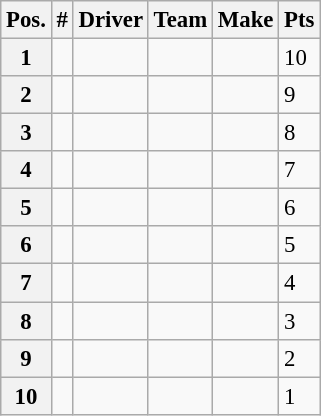<table class="wikitable" style="font-size:95%">
<tr>
<th>Pos.</th>
<th>#</th>
<th>Driver</th>
<th>Team</th>
<th>Make</th>
<th>Pts</th>
</tr>
<tr>
<th>1</th>
<td></td>
<td></td>
<td></td>
<td></td>
<td>10</td>
</tr>
<tr>
<th>2</th>
<td></td>
<td></td>
<td></td>
<td></td>
<td>9</td>
</tr>
<tr>
<th>3</th>
<td></td>
<td></td>
<td></td>
<td></td>
<td>8</td>
</tr>
<tr>
<th>4</th>
<td></td>
<td></td>
<td></td>
<td></td>
<td>7</td>
</tr>
<tr>
<th>5</th>
<td></td>
<td></td>
<td></td>
<td></td>
<td>6</td>
</tr>
<tr>
<th>6</th>
<td></td>
<td></td>
<td></td>
<td></td>
<td>5</td>
</tr>
<tr>
<th>7</th>
<td></td>
<td></td>
<td></td>
<td></td>
<td>4</td>
</tr>
<tr>
<th>8</th>
<td></td>
<td></td>
<td></td>
<td></td>
<td>3</td>
</tr>
<tr>
<th>9</th>
<td></td>
<td></td>
<td></td>
<td></td>
<td>2</td>
</tr>
<tr>
<th>10</th>
<td></td>
<td></td>
<td></td>
<td></td>
<td>1</td>
</tr>
</table>
